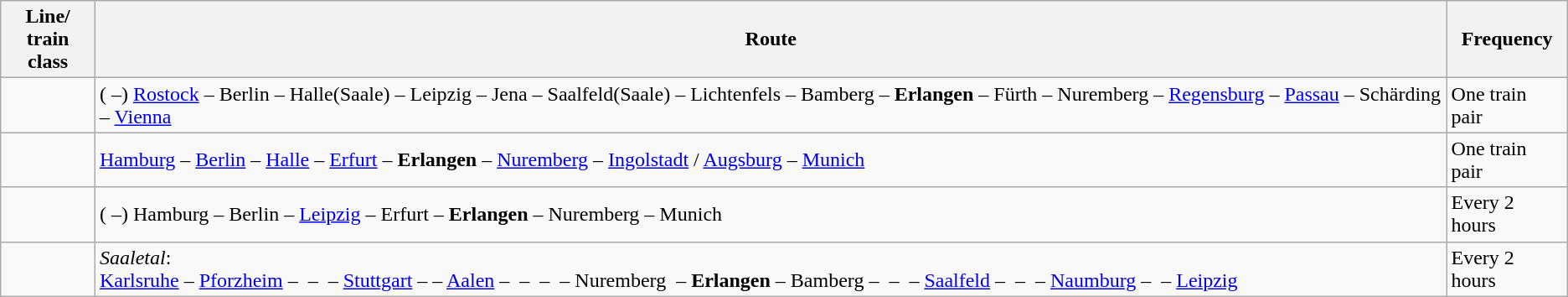<table class="wikitable">
<tr>
<th>Line/<br>train class</th>
<th>Route</th>
<th>Frequency</th>
</tr>
<tr>
<td style="text-align:center"></td>
<td>( –) <a href='#'>Rostock</a> – Berlin – Halle(Saale) – Leipzig – Jena – Saalfeld(Saale) – Lichtenfels – Bamberg – <strong>Erlangen</strong> – Fürth – Nuremberg – <a href='#'>Regensburg</a> – <a href='#'>Passau</a> – Schärding – <a href='#'>Vienna</a></td>
<td>One train pair</td>
</tr>
<tr>
<td style="text-align:center"></td>
<td><a href='#'>Hamburg</a> – <a href='#'>Berlin</a> – <a href='#'>Halle</a> – <a href='#'>Erfurt</a> – <strong>Erlangen</strong> – <a href='#'>Nuremberg</a> – <a href='#'>Ingolstadt</a> /  <a href='#'>Augsburg</a> – <a href='#'>Munich</a></td>
<td>One train pair</td>
</tr>
<tr>
<td style="text-align:center"></td>
<td>( –) Hamburg – Berlin – <a href='#'>Leipzig</a> – Erfurt – <strong>Erlangen</strong> – Nuremberg – Munich</td>
<td>Every 2 hours</td>
</tr>
<tr>
<td style="text-align:center"></td>
<td><em>Saaletal</em>:<br><a href='#'>Karlsruhe</a> – <a href='#'>Pforzheim</a> –  –  – <a href='#'>Stuttgart</a> –  – <a href='#'>Aalen</a> –  –  –  – Nuremberg  – <strong>Erlangen</strong> – Bamberg –  –  – <a href='#'>Saalfeld</a> –  –  – <a href='#'>Naumburg</a> –  – <a href='#'>Leipzig</a></td>
<td>Every 2 hours</td>
</tr>
</table>
